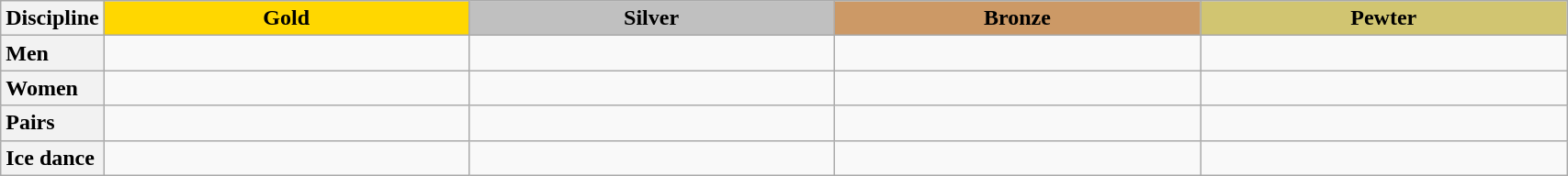<table class="wikitable unsortable" style="text-align:left; width:90%">
<tr>
<th scope="col">Discipline</th>
<td scope="col" style="text-align:center; width:25%; background:gold"><strong>Gold</strong></td>
<td scope="col" style="text-align:center; width:25%; background:silver"><strong>Silver</strong></td>
<td scope="col" style="text-align:center; width:25%; background:#c96"><strong>Bronze</strong></td>
<td scope="col" style="text-align:center; width:25%; background:#d1c571"><strong>Pewter</strong></td>
</tr>
<tr>
<th scope="row" style="text-align:left">Men</th>
<td></td>
<td></td>
<td></td>
<td></td>
</tr>
<tr>
<th scope="row" style="text-align:left">Women</th>
<td></td>
<td></td>
<td></td>
<td></td>
</tr>
<tr>
<th scope="row" style="text-align:left">Pairs</th>
<td></td>
<td></td>
<td></td>
<td></td>
</tr>
<tr>
<th scope="row" style="text-align:left">Ice dance</th>
<td></td>
<td></td>
<td></td>
<td></td>
</tr>
</table>
